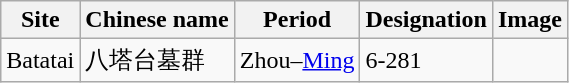<table class="wikitable">
<tr>
<th>Site</th>
<th>Chinese name</th>
<th>Period</th>
<th>Designation</th>
<th>Image</th>
</tr>
<tr>
<td>Batatai</td>
<td>八塔台墓群</td>
<td>Zhou–<a href='#'>Ming</a></td>
<td>6-281</td>
<td></td>
</tr>
</table>
